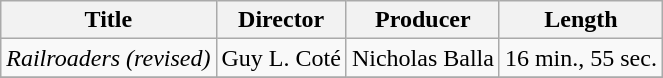<table class=wikitable>
<tr>
<th>Title</th>
<th>Director</th>
<th>Producer</th>
<th>Length</th>
</tr>
<tr>
<td><em>Railroaders  (revised)</em></td>
<td>Guy L. Coté</td>
<td>Nicholas Balla</td>
<td>16 min., 55 sec.</td>
</tr>
<tr>
</tr>
</table>
